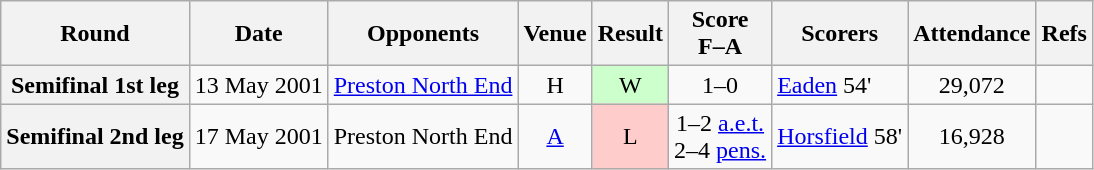<table class="wikitable plainrowheaders" style="text-align:center">
<tr>
<th scope="col">Round</th>
<th scope="col">Date</th>
<th scope="col">Opponents</th>
<th scope="col">Venue</th>
<th scope="col">Result</th>
<th scope="col">Score<br>F–A</th>
<th scope="col">Scorers</th>
<th scope="col">Attendance</th>
<th scope="col">Refs</th>
</tr>
<tr>
<th scope="row">Semifinal 1st leg</th>
<td align="left">13 May 2001</td>
<td align="left"><a href='#'>Preston North End</a></td>
<td>H</td>
<td style="background:#cfc">W</td>
<td>1–0</td>
<td align="left"><a href='#'>Eaden</a> 54'</td>
<td>29,072</td>
<td></td>
</tr>
<tr>
<th scope="row">Semifinal 2nd leg</th>
<td align="left">17 May 2001</td>
<td align="left">Preston North End</td>
<td><a href='#'>A</a></td>
<td style="background:#fcc">L</td>
<td>1–2 <a href='#'>a.e.t.</a><br>2–4 <a href='#'>pens.</a></td>
<td align="left"><a href='#'>Horsfield</a> 58'</td>
<td>16,928</td>
<td></td>
</tr>
</table>
